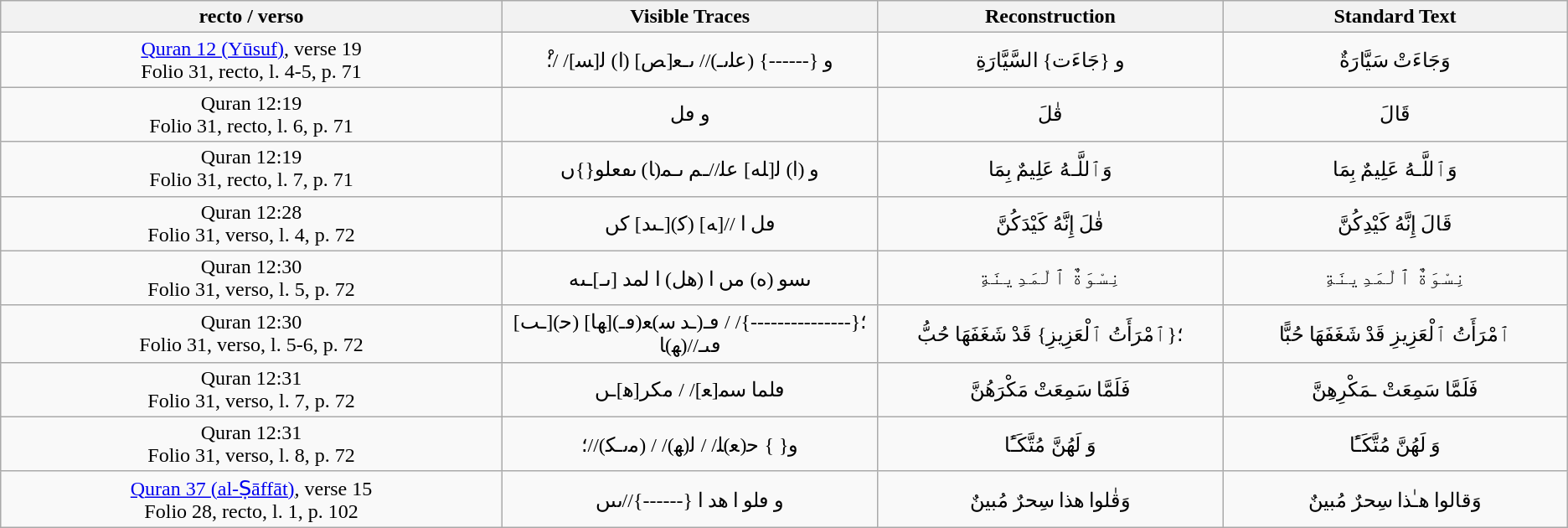<table class="wikitable" style="text-align:center;">
<tr>
<th scope="col" width="32%">recto / verso</th>
<th scope="col" width="24%">Visible Traces</th>
<th scope="col" width="22%">Reconstruction</th>
<th scope="col" width="22%">Standard Text</th>
</tr>
<tr>
<td><a href='#'>Quran 12 (Yūsuf)</a>, verse 19 <br><span>Folio 31, recto, l. 4-5, p. 71 </span></td>
<td>ْو {------} (ﻋﻠٮـ)// ٮـﻌ[ﺺ] (ا) ﻟ[ﺴ]/ /؛</td>
<td>و {جَاءَت}  السَّيَّارَةِ</td>
<td>وَجَاءَتْ سَيَّارَةٌ</td>
</tr>
<tr>
<td>Quran 12:19 <br><span>Folio 31, recto, l. 6, p. 71 </span></td>
<td>و ٯل</td>
<td>قٰلَ</td>
<td>قَالَ</td>
</tr>
<tr>
<td>Quran 12:19 <br><span>Folio 31, recto, l. 7, p. 71 </span></td>
<td>و (ا) ﻟ[ﻠﻪ] ﻋﻠ//ـﻢ ٮـﻤ(ﺎ) ٮڡعلو{}ﮞ</td>
<td>وَٱللَّـهُ عَلِيمٌ بِمَا </td>
<td>وَٱللَّـهُ عَلِيمٌ بِمَا </td>
</tr>
<tr>
<td>Quran 12:28 <br><span>Folio 31, verso, l. 4, p. 72 </span></td>
<td>ٯل ا //[ﻪ] (ﻛ)[ـٮد] ﻛﮟ</td>
<td>قٰلَ إِنَّهُ كَيْدَكُنَّ</td>
<td>قَالَ إِنَّهُ  كَيْدِكُنَّ</td>
</tr>
<tr>
<td>Quran 12:30 <br><span>Folio 31, verso, l. 5, p. 72 </span></td>
<td>ٮسو (ه) مں ا (هل) ا لمد [ٮـ]ـٮه</td>
<td>نِسْوَةٌ  ٱلْمَدِينَةِ</td>
<td>نِسْوَةٌ  ٱلْمَدِينَةِ</td>
</tr>
<tr>
<td>Quran 12:30 <br><span>Folio 31, verso, l. 5-6, p. 72 </span></td>
<td>؛{---------------}/ / ٯـ(ـﺪ ﺳ)ﻌ(ڡـ)[ﻬﺎ] (ﺣ)[ـٮ] ڡٮـ//(ﻬ)ﺎ</td>
<td>؛{ٱمْرَأَتُ ٱلْعَزِيزِ} قَدْ شَغَفَهَا حُبُّ </td>
<td>ٱمْرَأَتُ ٱلْعَزِيزِ  قَدْ شَغَفَهَا حُبًّا</td>
</tr>
<tr>
<td>Quran 12:31 <br><span>Folio 31, verso, l. 7, p. 72 </span></td>
<td>ڡلما ﺳﻤ[ﻌ]/ / مکر[ﻫ]ـﮟ</td>
<td>فَلَمَّا سَمِعَتْ مَكْرَهُنَّ</td>
<td>فَلَمَّا سَمِعَتْ ـمَكْرِهِنَّ</td>
</tr>
<tr>
<td>Quran 12:31 <br><span>Folio 31, verso, l. 8, p. 72 </span></td>
<td>و{ } ﺣ(ﻌ)ﻠ/ / ﻟ(ﻬ)/ / (ﻣٮـﮑ)//؛</td>
<td>وَ لَهُنَّ مُتَّكَـًٔا</td>
<td>وَ لَهُنَّ مُتَّكَـًٔا</td>
</tr>
<tr>
<td><a href='#'>Quran 37 (al-Ṣāffāt)</a>,  verse 15 <br><span>Folio 28, recto, l. 1, p. 102</span></td>
<td>و ٯلو ا هد ا {------}//ٮٮں</td>
<td>وَقٰلوا هذا سِحرٌ مُبينٌ</td>
<td>وَقالوا  هـٰذا  سِحرٌ مُبينٌ</td>
</tr>
</table>
